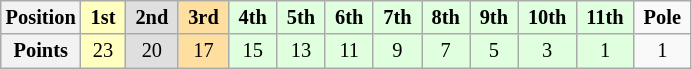<table class="wikitable" style="font-size:85%; text-align:center">
<tr>
<th>Position</th>
<td style="background:#ffffbf;"> <strong>1st</strong> </td>
<td style="background:#dfdfdf;"> <strong>2nd</strong> </td>
<td style="background:#ffdf9f;"> <strong>3rd</strong> </td>
<td style="background:#dfffdf;"> <strong>4th</strong> </td>
<td style="background:#dfffdf;"> <strong>5th</strong> </td>
<td style="background:#dfffdf;"> <strong>6th</strong> </td>
<td style="background:#dfffdf;"> <strong>7th</strong> </td>
<td style="background:#dfffdf;"> <strong>8th</strong> </td>
<td style="background:#dfffdf;"> <strong>9th</strong> </td>
<td style="background:#dfffdf;"> <strong>10th</strong> </td>
<td style="background:#dfffdf;"> <strong>11th</strong> </td>
<td> <strong>Pole</strong> </td>
</tr>
<tr>
<th>Points</th>
<td style="background:#ffffbf;">23</td>
<td style="background:#dfdfdf;">20</td>
<td style="background:#ffdf9f;">17</td>
<td style="background:#dfffdf;">15</td>
<td style="background:#dfffdf;">13</td>
<td style="background:#dfffdf;">11</td>
<td style="background:#dfffdf;">9</td>
<td style="background:#dfffdf;">7</td>
<td style="background:#dfffdf;">5</td>
<td style="background:#dfffdf;">3</td>
<td style="background:#dfffdf;">1</td>
<td>1</td>
</tr>
</table>
